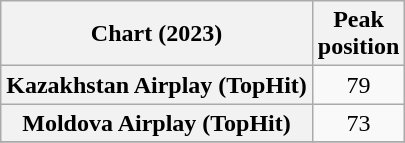<table class="wikitable sortable plainrowheaders" style="text-align:center">
<tr>
<th scope="col">Chart (2023)</th>
<th scope="col">Peak<br>position</th>
</tr>
<tr>
<th scope="row">Kazakhstan Airplay (TopHit)</th>
<td>79</td>
</tr>
<tr>
<th scope="row">Moldova Airplay (TopHit)</th>
<td>73</td>
</tr>
<tr>
</tr>
</table>
